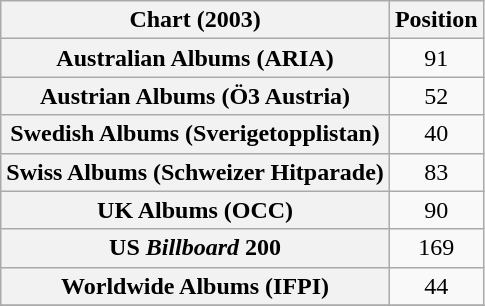<table class="wikitable sortable plainrowheaders" style="text-align:center">
<tr>
<th scope="col">Chart (2003)</th>
<th scope="col">Position</th>
</tr>
<tr>
<th scope="row">Australian Albums (ARIA)</th>
<td>91</td>
</tr>
<tr>
<th scope="row">Austrian Albums (Ö3 Austria)</th>
<td>52</td>
</tr>
<tr>
<th scope="row">Swedish Albums (Sverigetopplistan)</th>
<td>40</td>
</tr>
<tr>
<th scope="row">Swiss Albums (Schweizer Hitparade)</th>
<td>83</td>
</tr>
<tr>
<th scope="row">UK Albums (OCC)</th>
<td>90</td>
</tr>
<tr>
<th scope="row">US <em>Billboard</em> 200</th>
<td>169</td>
</tr>
<tr>
<th scope="row">Worldwide Albums (IFPI)</th>
<td>44</td>
</tr>
<tr>
</tr>
</table>
